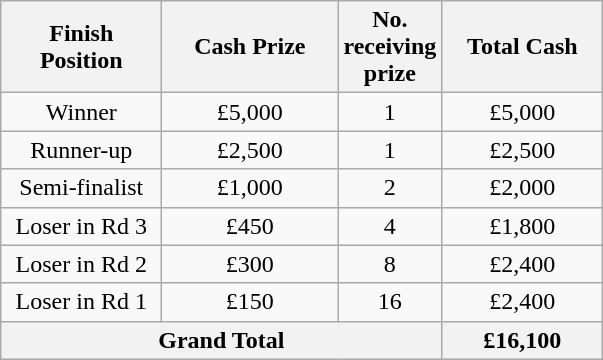<table class="wikitable" style="text-align:center;">
<tr>
<th width=100 abbr="Finish Position">Finish Position</th>
<th width=110 abbr="Cash Prize">Cash Prize</th>
<th width=50 abbr="No. receiving prize">No. receiving prize</th>
<th width=100 abbr="Total Cash">Total Cash</th>
</tr>
<tr>
<td>Winner</td>
<td>£5,000</td>
<td>1</td>
<td>£5,000</td>
</tr>
<tr>
<td>Runner-up</td>
<td>£2,500</td>
<td>1</td>
<td>£2,500</td>
</tr>
<tr>
<td>Semi-finalist</td>
<td>£1,000</td>
<td>2</td>
<td>£2,000</td>
</tr>
<tr>
<td>Loser in Rd 3</td>
<td>£450</td>
<td>4</td>
<td>£1,800</td>
</tr>
<tr>
<td>Loser in Rd 2</td>
<td>£300</td>
<td>8</td>
<td>£2,400</td>
</tr>
<tr>
<td>Loser in Rd 1</td>
<td>£150</td>
<td>16</td>
<td>£2,400</td>
</tr>
<tr>
<th colspan="3">Grand Total</th>
<th>£16,100</th>
</tr>
</table>
